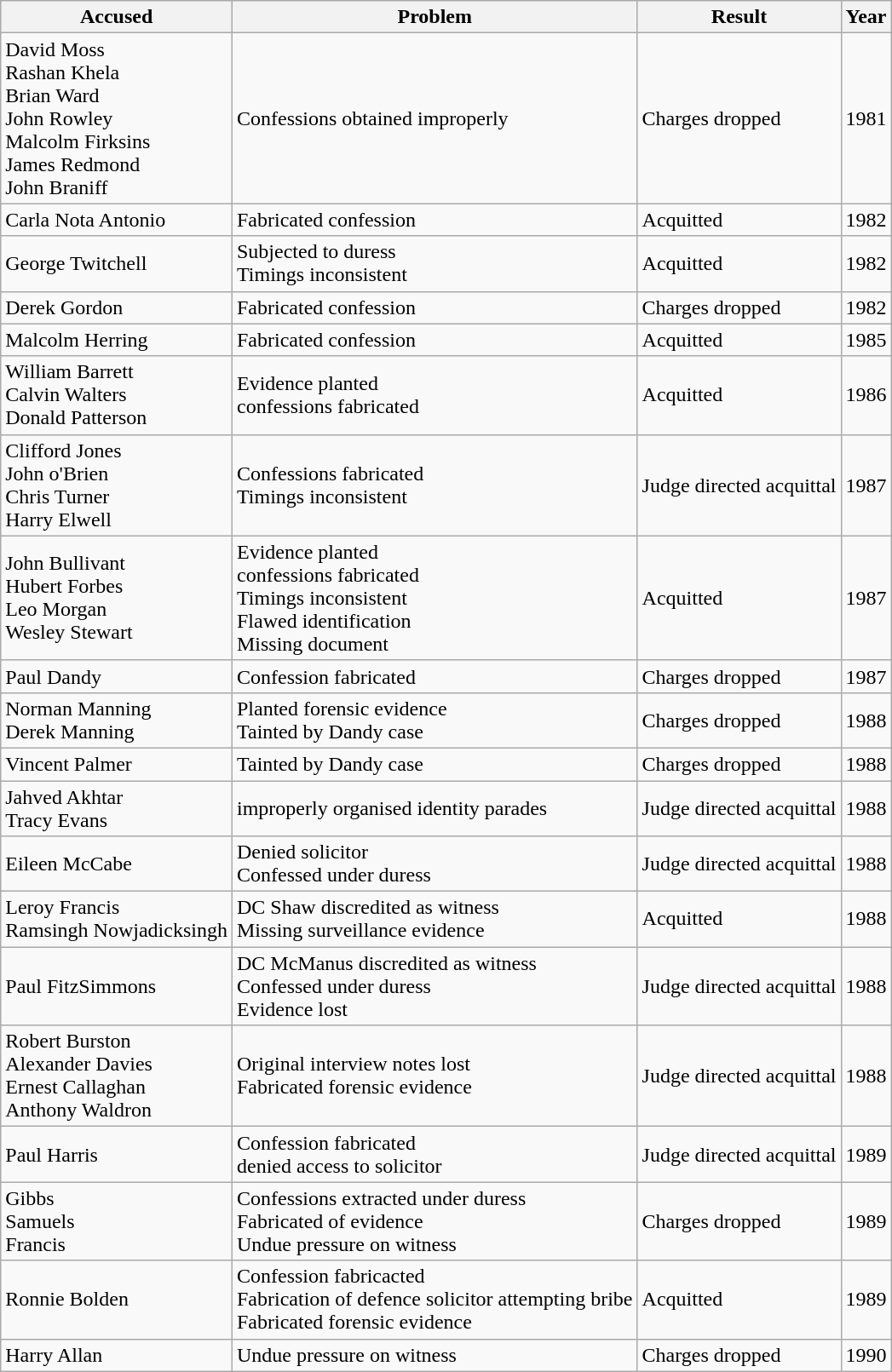<table class="wikitable">
<tr>
<th>Accused</th>
<th>Problem</th>
<th>Result</th>
<th>Year</th>
</tr>
<tr>
<td>David Moss<br>Rashan Khela<br>Brian Ward<br>John Rowley<br>Malcolm Firksins<br>James Redmond<br>John Braniff</td>
<td>Confessions obtained improperly</td>
<td>Charges dropped</td>
<td>1981</td>
</tr>
<tr>
<td>Carla Nota Antonio</td>
<td>Fabricated confession</td>
<td>Acquitted</td>
<td>1982</td>
</tr>
<tr>
<td>George Twitchell</td>
<td>Subjected to duress<br>Timings inconsistent</td>
<td>Acquitted</td>
<td>1982</td>
</tr>
<tr>
<td>Derek Gordon</td>
<td>Fabricated confession</td>
<td>Charges dropped</td>
<td>1982</td>
</tr>
<tr>
<td>Malcolm Herring</td>
<td>Fabricated confession</td>
<td>Acquitted</td>
<td>1985</td>
</tr>
<tr>
<td>William Barrett<br>Calvin Walters<br>Donald Patterson</td>
<td>Evidence planted<br>confessions fabricated</td>
<td>Acquitted</td>
<td>1986</td>
</tr>
<tr>
<td>Clifford Jones<br>John o'Brien<br>Chris Turner<br>Harry Elwell</td>
<td>Confessions fabricated<br>Timings inconsistent</td>
<td>Judge directed acquittal</td>
<td>1987</td>
</tr>
<tr>
<td>John Bullivant<br>Hubert Forbes<br>Leo Morgan<br>Wesley Stewart</td>
<td>Evidence planted<br>confessions fabricated<br>Timings inconsistent<br>Flawed identification<br>Missing document</td>
<td>Acquitted</td>
<td>1987</td>
</tr>
<tr>
<td>Paul Dandy</td>
<td>Confession fabricated</td>
<td>Charges dropped</td>
<td>1987</td>
</tr>
<tr>
<td>Norman Manning<br>Derek Manning</td>
<td>Planted forensic evidence<br>Tainted by Dandy case</td>
<td>Charges dropped</td>
<td>1988</td>
</tr>
<tr>
<td>Vincent Palmer</td>
<td>Tainted by Dandy case</td>
<td>Charges dropped</td>
<td>1988</td>
</tr>
<tr>
<td>Jahved Akhtar<br>Tracy Evans</td>
<td>improperly organised identity parades</td>
<td>Judge directed acquittal</td>
<td>1988</td>
</tr>
<tr>
<td>Eileen McCabe</td>
<td>Denied solicitor<br>Confessed under duress</td>
<td>Judge directed acquittal</td>
<td>1988</td>
</tr>
<tr>
<td>Leroy Francis<br>Ramsingh Nowjadicksingh</td>
<td>DC Shaw discredited as witness<br>Missing surveillance evidence</td>
<td>Acquitted</td>
<td>1988</td>
</tr>
<tr>
<td>Paul FitzSimmons</td>
<td>DC McManus discredited as witness<br>Confessed under duress<br>Evidence lost</td>
<td>Judge directed acquittal</td>
<td>1988</td>
</tr>
<tr>
<td>Robert Burston<br>Alexander Davies<br>Ernest Callaghan<br>Anthony Waldron</td>
<td>Original interview notes lost<br>Fabricated forensic evidence</td>
<td>Judge directed acquittal</td>
<td>1988</td>
</tr>
<tr>
<td>Paul Harris</td>
<td>Confession fabricated<br>denied access to solicitor</td>
<td>Judge directed acquittal</td>
<td>1989</td>
</tr>
<tr>
<td>Gibbs<br>Samuels<br>Francis</td>
<td>Confessions extracted under duress<br>Fabricated of evidence<br>Undue pressure on witness</td>
<td>Charges dropped</td>
<td>1989</td>
</tr>
<tr>
<td>Ronnie Bolden</td>
<td>Confession fabricacted<br>Fabrication of defence solicitor attempting bribe<br>Fabricated forensic evidence</td>
<td>Acquitted</td>
<td>1989</td>
</tr>
<tr>
<td>Harry Allan</td>
<td>Undue pressure on witness</td>
<td>Charges dropped</td>
<td>1990</td>
</tr>
</table>
